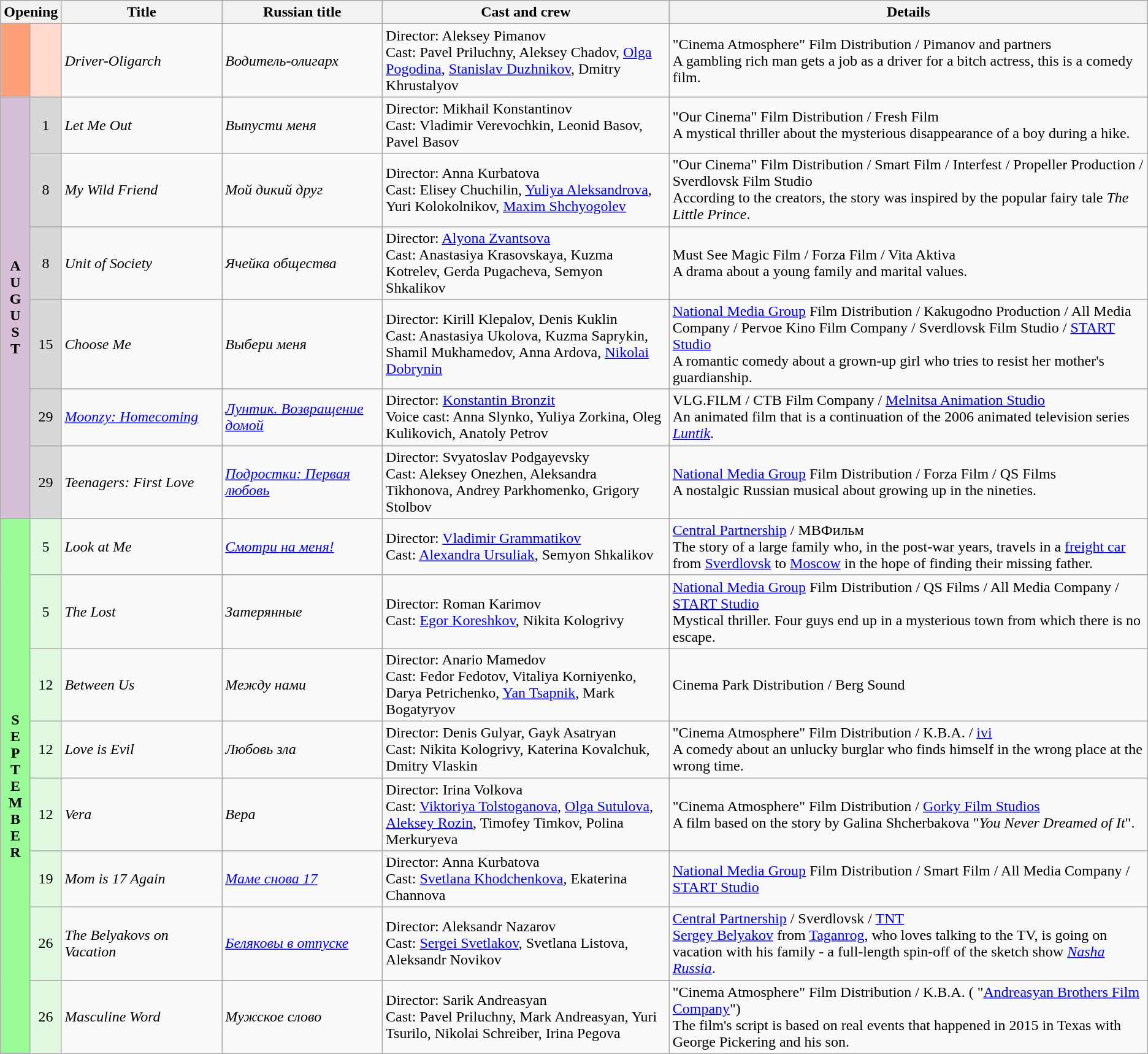<table class="wikitable">
<tr>
<th colspan="2">Opening</th>
<th style="width:14%;">Title</th>
<th style="width:14%;">Russian title</th>
<th style="width:25%;">Cast and crew</th>
<th>Details</th>
</tr>
<tr>
<th rowspan="1" align="center" style="background:#ffa07a; textcolor:#000;"></th>
<td align="center" style="background:#ffdacc;"></td>
<td><em>Driver-Oligarch</em></td>
<td><em>Водитель-олигарх</em></td>
<td>Director: Aleksey Pimanov <br> Cast: Pavel Priluchny, Aleksey Chadov, <a href='#'>Olga Pogodina</a>, <a href='#'>Stanislav Duzhnikov</a>, Dmitry Khrustalyov</td>
<td>"Cinema Atmosphere" Film Distribution / Pimanov and partners <br> A gambling rich man gets a job as a driver for a bitch actress, this is a comedy film.</td>
</tr>
<tr>
<th rowspan="6" align="center" style="background:thistle; textcolor:#000;">A<br>U<br>G<br>U<br>S<br>T</th>
<td align="center" style="background:#d8d8d8;">1</td>
<td><em>Let Me Out</em></td>
<td><em>Выпусти меня</em></td>
<td>Director: Mikhail Konstantinov <br> Cast: Vladimir Verevochkin, Leonid Basov, Pavel Basov</td>
<td>"Our Cinema" Film Distribution / Fresh Film <br> A mystical thriller about the mysterious disappearance of a boy during a hike.</td>
</tr>
<tr>
<td align="center" style="background:#d8d8d8;">8</td>
<td><em>My Wild Friend</em></td>
<td><em>Мой дикий друг</em></td>
<td>Director: Anna Kurbatova <br> Cast: Elisey Chuchilin, <a href='#'>Yuliya Aleksandrova</a>, Yuri Kolokolnikov, <a href='#'>Maxim Shchyogolev</a></td>
<td>"Our Cinema" Film Distribution / Smart Film / Interfest / Propeller Production / Sverdlovsk Film Studio <br> According to the creators, the story was inspired by the popular fairy tale <em>The Little Prince</em>.</td>
</tr>
<tr>
<td align="center" style="background:#d8d8d8;">8</td>
<td><em>Unit of Society</em></td>
<td><em>Ячейка общества</em></td>
<td>Director: <a href='#'>Alyona Zvantsova</a> <br> Cast: Anastasiya Krasovskaya, Kuzma Kotrelev, Gerda Pugacheva, Semyon Shkalikov</td>
<td>Must See Magic Film / Forza Film / Vita Aktiva <br> A drama about a young family and marital values.</td>
</tr>
<tr>
<td align="center" style="background:#d8d8d8;">15</td>
<td><em>Choose Me</em></td>
<td><em>Выбери меня</em></td>
<td>Director: Kirill Klepalov, Denis Kuklin <br> Cast: Anastasiya Ukolova, Kuzma Saprykin, Shamil Mukhamedov, Anna Ardova, <a href='#'>Nikolai Dobrynin</a></td>
<td><a href='#'>National Media Group</a> Film Distribution / Kakugodno Production / All Media Company / Pervoe Kino Film Company / Sverdlovsk Film Studio / <a href='#'>START Studio</a> <br> A romantic comedy about a grown-up girl who tries to resist her mother's guardianship.</td>
</tr>
<tr>
<td align="center" style="background:#d8d8d8;">29</td>
<td><em><a href='#'>Moonzy: Homecoming</a></em></td>
<td><em><a href='#'>Лунтик. Возвращение домой</a></em></td>
<td>Director: <a href='#'>Konstantin Bronzit</a> <br> Voice cast: Anna Slynko, Yuliya Zorkina, Oleg Kulikovich, Anatoly Petrov</td>
<td>VLG.FILM / CTB Film Company / <a href='#'>Melnitsa Animation Studio</a> <br> An animated film that is a continuation of the 2006 animated television series <em><a href='#'>Luntik</a></em>.</td>
</tr>
<tr>
<td align="center" style="background:#d8d8d8;">29</td>
<td><em>Teenagers: First Love</em></td>
<td><em><a href='#'>Подростки: Первая любовь</a></em></td>
<td>Director: Svyatoslav Podgayevsky <br> Cast: Aleksey Onezhen, Aleksandra Tikhonova, Andrey Parkhomenko, Grigory Stolbov</td>
<td><a href='#'>National Media Group</a> Film Distribution / Forza Film / QS Films <br> A nostalgic Russian musical about growing up in the nineties.</td>
</tr>
<tr>
<th rowspan="8" align="center" style="background:#98fb98; textcolor:#000;">S<br>E<br>P<br>T<br>E<br>M<br>B<br>E<br>R</th>
<td align="center" style="background:#e0f9e0;">5</td>
<td><em>Look at Me</em></td>
<td><em><a href='#'>Смотри на меня!</a></em></td>
<td>Director: <a href='#'>Vladimir Grammatikov</a> <br> Cast: <a href='#'>Alexandra Ursuliak</a>, Semyon Shkalikov</td>
<td><a href='#'>Central Partnership</a> / МВФильм <br> The story of a large family who, in the post-war years, travels in a <a href='#'>freight car</a> from <a href='#'>Sverdlovsk</a> to <a href='#'>Moscow</a> in the hope of finding their missing father.</td>
</tr>
<tr>
<td align="center" style="background:#e0f9e0;">5</td>
<td><em>The Lost</em></td>
<td><em>Затерянные</em></td>
<td>Director: Roman Karimov <br> Cast: <a href='#'>Egor Koreshkov</a>, Nikita Kologrivy</td>
<td><a href='#'>National Media Group</a> Film Distribution / QS Films / All Media Company / <a href='#'>START Studio</a> <br> Mystical thriller. Four guys end up in a mysterious town from which there is no escape.</td>
</tr>
<tr>
<td align="center" style="background:#e0f9e0;">12</td>
<td><em>Between Us</em></td>
<td><em>Между нами</em></td>
<td>Director: Anario Mamedov <br> Cast: Fedor Fedotov, Vitaliya Korniyenko, Darya Petrichenko, <a href='#'>Yan Tsapnik</a>, Mark Bogatyryov</td>
<td>Cinema Park Distribution / Berg Sound</td>
</tr>
<tr>
<td align="center" style="background:#e0f9e0;">12</td>
<td><em>Love is Evil</em></td>
<td><em>Любовь зла</em></td>
<td>Director: Denis Gulyar, Gayk Asatryan <br> Cast: Nikita Kologrivy, Katerina Kovalchuk, Dmitry Vlaskin</td>
<td>"Cinema Atmosphere" Film Distribution / K.B.A. / <a href='#'>ivi</a> <br> A comedy about an unlucky burglar who finds himself in the wrong place at the wrong time.</td>
</tr>
<tr>
<td align="center" style="background:#e0f9e0;">12</td>
<td><em>Vera</em></td>
<td><em>Вера</em></td>
<td>Director: Irina Volkova <br> Cast: <a href='#'>Viktoriya Tolstoganova</a>, <a href='#'>Olga Sutulova</a>, <a href='#'>Aleksey Rozin</a>, Timofey Timkov, Polina Merkuryeva</td>
<td>"Cinema Atmosphere" Film Distribution / <a href='#'>Gorky Film Studios</a> <br> A film based on the story by Galina Shcherbakova "<em>You Never Dreamed of It</em>".</td>
</tr>
<tr>
<td align="center" style="background:#e0f9e0;">19</td>
<td><em>Mom is 17 Again</em></td>
<td><em><a href='#'>Маме снова 17</a></em></td>
<td>Director: Anna Kurbatova <br> Cast: <a href='#'>Svetlana Khodchenkova</a>, Ekaterina Channova</td>
<td><a href='#'>National Media Group</a> Film Distribution / Smart Film / All Media Company / <a href='#'>START Studio</a></td>
</tr>
<tr>
<td align="center" style="background:#e0f9e0;">26</td>
<td><em>The Belyakovs on Vacation</em></td>
<td><em><a href='#'>Беляковы в отпуске</a></em></td>
<td>Director: Aleksandr Nazarov <br> Cast: <a href='#'>Sergei Svetlakov</a>, Svetlana Listova, Aleksandr Novikov</td>
<td><a href='#'>Central Partnership</a> / Sverdlovsk / <a href='#'>TNT</a> <br> <a href='#'>Sergey Belyakov</a> from <a href='#'>Taganrog</a>, who loves talking to the TV, is going on vacation with his family - a full-length spin-off of the sketch show <em><a href='#'>Nasha Russia</a></em>.</td>
</tr>
<tr>
<td align="center" style="background:#e0f9e0;">26</td>
<td><em>Masculine Word</em></td>
<td><em>Мужское слово</em></td>
<td>Director: Sarik Andreasyan <br> Cast: Pavel Priluchny, Mark Andreasyan, Yuri Tsurilo, Nikolai Schreiber, Irina Pegova</td>
<td>"Cinema Atmosphere" Film Distribution / K.B.A. ( "<a href='#'>Andreasyan Brothers Film Company</a>") <br> The film's script is based on real events that happened in 2015 in Texas with George Pickering and his son.</td>
</tr>
<tr>
</tr>
</table>
